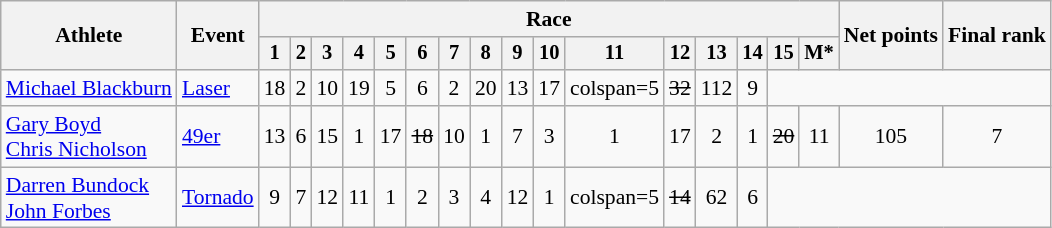<table class="wikitable" style="font-size:90%">
<tr>
<th rowspan=2>Athlete</th>
<th rowspan=2>Event</th>
<th colspan=16>Race</th>
<th rowspan=2>Net points</th>
<th rowspan=2>Final rank</th>
</tr>
<tr style="font-size:95%">
<th>1</th>
<th>2</th>
<th>3</th>
<th>4</th>
<th>5</th>
<th>6</th>
<th>7</th>
<th>8</th>
<th>9</th>
<th>10</th>
<th>11</th>
<th>12</th>
<th>13</th>
<th>14</th>
<th>15</th>
<th>M*</th>
</tr>
<tr align=center>
<td align=left><a href='#'>Michael Blackburn</a></td>
<td align=left><a href='#'>Laser</a></td>
<td>18</td>
<td>2</td>
<td>10</td>
<td>19</td>
<td>5</td>
<td>6</td>
<td>2</td>
<td>20</td>
<td>13</td>
<td>17</td>
<td>colspan=5 </td>
<td><s>32</s></td>
<td>112</td>
<td>9</td>
</tr>
<tr align=center>
<td align=left><a href='#'>Gary Boyd</a><br><a href='#'>Chris Nicholson</a></td>
<td align=left><a href='#'>49er</a></td>
<td>13</td>
<td>6</td>
<td>15</td>
<td>1</td>
<td>17</td>
<td><s>18</s></td>
<td>10</td>
<td>1</td>
<td>7</td>
<td>3</td>
<td>1</td>
<td>17</td>
<td>2</td>
<td>1</td>
<td><s>20</s></td>
<td>11</td>
<td>105</td>
<td>7</td>
</tr>
<tr align=center>
<td align=left><a href='#'>Darren Bundock</a><br><a href='#'>John Forbes</a></td>
<td align=left><a href='#'>Tornado</a></td>
<td>9</td>
<td>7</td>
<td>12</td>
<td>11</td>
<td>1</td>
<td>2</td>
<td>3</td>
<td>4</td>
<td>12</td>
<td>1</td>
<td>colspan=5 </td>
<td><s>14</s></td>
<td>62</td>
<td>6</td>
</tr>
</table>
